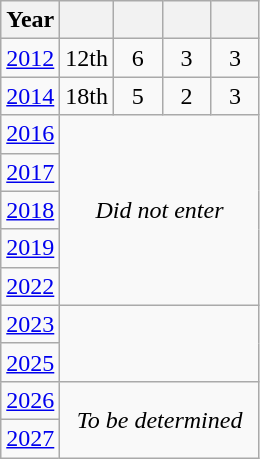<table class="wikitable" style="text-align: center;">
<tr>
<th>Year</th>
<th></th>
<th width=25px></th>
<th width=25px></th>
<th width=25px></th>
</tr>
<tr>
<td> <a href='#'>2012</a></td>
<td>12th</td>
<td>6</td>
<td>3</td>
<td>3</td>
</tr>
<tr>
<td> <a href='#'>2014</a></td>
<td>18th</td>
<td>5</td>
<td>2</td>
<td>3</td>
</tr>
<tr>
<td> <a href='#'>2016</a></td>
<td colspan=4 rowspan=5><em>Did not enter</em></td>
</tr>
<tr>
<td> <a href='#'>2017</a></td>
</tr>
<tr>
<td> <a href='#'>2018</a></td>
</tr>
<tr>
<td> <a href='#'>2019</a></td>
</tr>
<tr>
<td> <a href='#'>2022</a></td>
</tr>
<tr>
<td> <a href='#'>2023</a></td>
</tr>
<tr>
<td> <a href='#'>2025</a></td>
</tr>
<tr>
<td> <a href='#'>2026</a></td>
<td colspan=4 rowspan=2><em>To be determined</em></td>
</tr>
<tr>
<td> <a href='#'>2027</a></td>
</tr>
</table>
